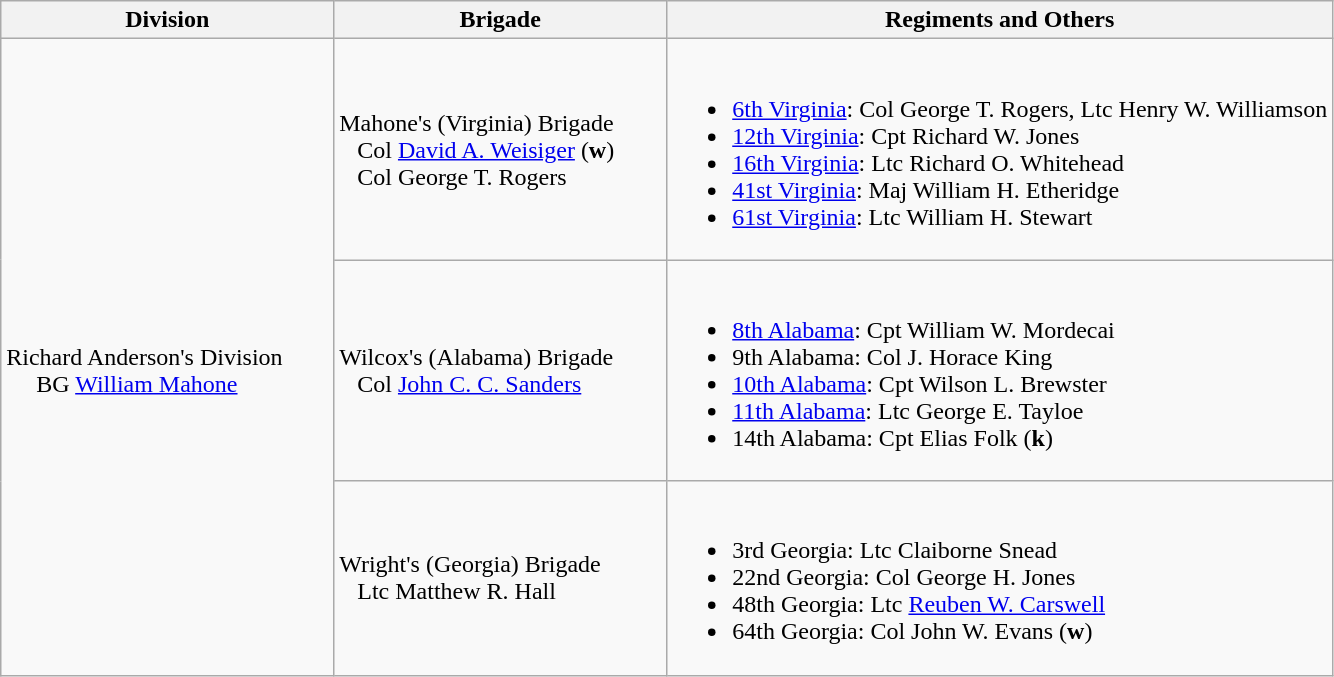<table class="wikitable">
<tr>
<th width=25%>Division</th>
<th width=25%>Brigade</th>
<th>Regiments and Others</th>
</tr>
<tr>
<td rowspan=3><br>Richard Anderson's Division
<br>    
BG <a href='#'>William Mahone</a></td>
<td>Mahone's (Virginia) Brigade<br>  
Col <a href='#'>David A. Weisiger</a> (<strong>w</strong>)
<br>  
Col George T. Rogers</td>
<td><br><ul><li><a href='#'>6th Virginia</a>: Col George T. Rogers, Ltc Henry W. Williamson</li><li><a href='#'>12th Virginia</a>: Cpt Richard W. Jones</li><li><a href='#'>16th Virginia</a>: Ltc Richard O. Whitehead</li><li><a href='#'>41st Virginia</a>: Maj William H. Etheridge</li><li><a href='#'>61st Virginia</a>: Ltc William H. Stewart</li></ul></td>
</tr>
<tr>
<td>Wilcox's (Alabama) Brigade<br>  
Col <a href='#'>John C. C. Sanders</a></td>
<td><br><ul><li><a href='#'>8th Alabama</a>: Cpt William W. Mordecai</li><li>9th Alabama: Col J. Horace King</li><li><a href='#'>10th Alabama</a>: Cpt Wilson L. Brewster</li><li><a href='#'>11th Alabama</a>: Ltc George E. Tayloe</li><li>14th Alabama: Cpt Elias Folk (<strong>k</strong>)</li></ul></td>
</tr>
<tr>
<td>Wright's (Georgia) Brigade<br>  
Ltc Matthew R. Hall</td>
<td><br><ul><li>3rd Georgia: Ltc Claiborne Snead</li><li>22nd Georgia: Col George H. Jones</li><li>48th Georgia: Ltc <a href='#'>Reuben W. Carswell</a></li><li>64th Georgia: Col John W. Evans (<strong>w</strong>)</li></ul></td>
</tr>
</table>
